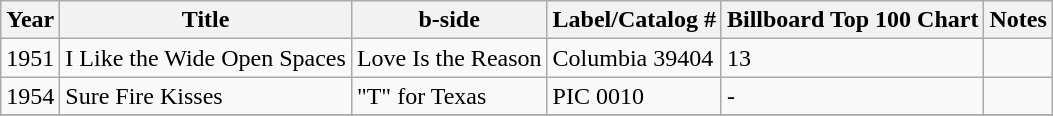<table class=wikitable>
<tr>
<th>Year</th>
<th>Title</th>
<th>b-side</th>
<th>Label/Catalog #</th>
<th>Billboard Top 100 Chart</th>
<th>Notes</th>
</tr>
<tr>
<td>1951</td>
<td>I Like the Wide Open Spaces</td>
<td>Love Is the Reason</td>
<td>Columbia 39404</td>
<td>13</td>
<td></td>
</tr>
<tr>
<td>1954</td>
<td>Sure Fire Kisses</td>
<td>"T" for Texas</td>
<td>PIC 0010</td>
<td>-</td>
<td></td>
</tr>
<tr>
</tr>
</table>
